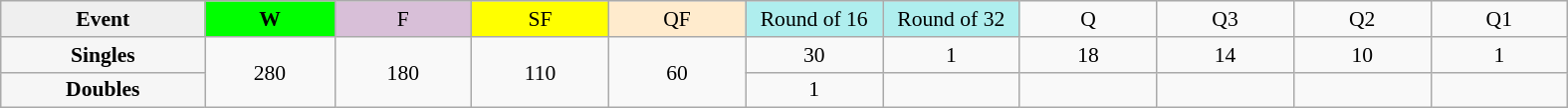<table class=wikitable style=font-size:90%;text-align:center>
<tr>
<td style="width:130px; background:#efefef;"><strong>Event</strong></td>
<td style="width:80px; background:lime;"><strong>W</strong></td>
<td style="width:85px; background:thistle;">F</td>
<td style="width:85px; background:#ff0;">SF</td>
<td style="width:85px; background:#ffebcd;">QF</td>
<td style="width:85px; background:#afeeee;">Round of 16</td>
<td style="width:85px; background:#afeeee;">Round of 32</td>
<td width=85>Q</td>
<td width=85>Q3</td>
<td width=85>Q2</td>
<td width=85>Q1</td>
</tr>
<tr>
<th style="background:#f6f6f6;">Singles</th>
<td rowspan=2>280</td>
<td rowspan=2>180</td>
<td rowspan=2>110</td>
<td rowspan=2>60</td>
<td>30</td>
<td>1</td>
<td>18</td>
<td>14</td>
<td>10</td>
<td>1</td>
</tr>
<tr>
<th style="background:#f6f6f6;">Doubles</th>
<td>1</td>
<td></td>
<td></td>
<td></td>
<td></td>
<td></td>
</tr>
</table>
